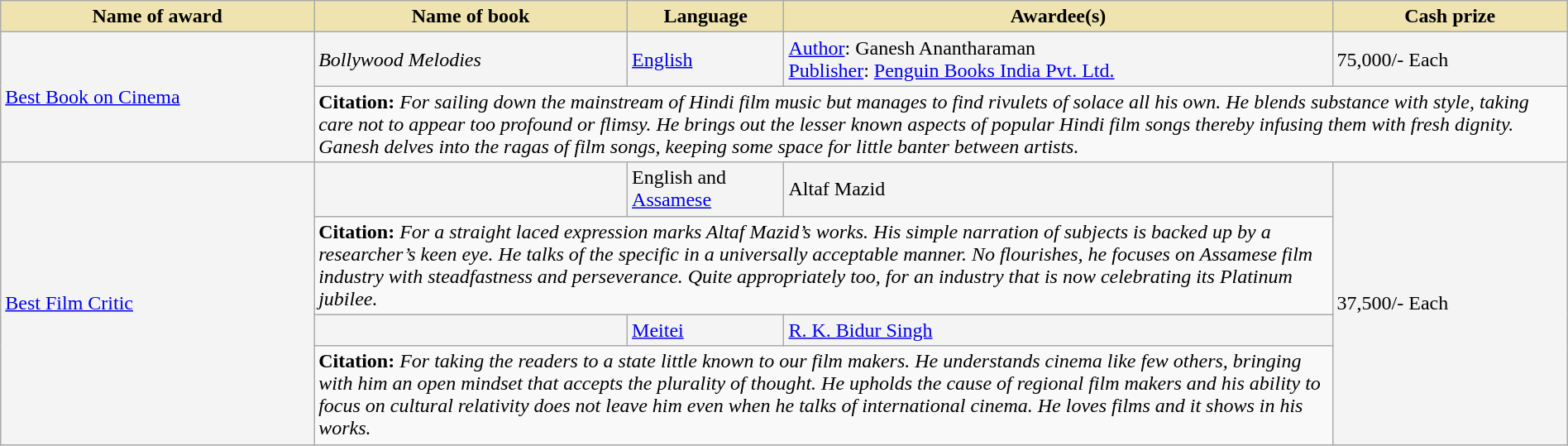<table class="wikitable" style="width:100%;">
<tr style="background-color:#F4F4F4">
<th style="background-color:#EFE4B0;width:20%;">Name of award</th>
<th style="background-color:#EFE4B0;width:20%;">Name of book</th>
<th style="background-color:#EFE4B0;width:10%;">Language</th>
<th style="background-color:#EFE4B0;width:35%;">Awardee(s)</th>
<th style="background-color:#EFE4B0;width:15%;">Cash prize</th>
</tr>
<tr style="background-color:#F4F4F4">
<td rowspan="2"><a href='#'>Best Book on Cinema</a></td>
<td><em>Bollywood Melodies</em></td>
<td><a href='#'>English</a></td>
<td><a href='#'>Author</a>: Ganesh Anantharaman<br><a href='#'>Publisher</a>: <a href='#'>Penguin Books India Pvt. Ltd.</a></td>
<td> 75,000/- Each</td>
</tr>
<tr style="background-color:#F9F9F9">
<td colspan="4"><strong>Citation:</strong> <em>For sailing down the mainstream of Hindi film music but manages to find rivulets of solace all his own. He blends substance with style, taking care not to appear too profound or flimsy. He brings out the lesser known aspects of popular Hindi film songs thereby infusing them with fresh dignity. Ganesh delves into the ragas of film songs, keeping some space for little banter between artists.</em></td>
</tr>
<tr style="background-color:#F4F4F4">
<td rowspan="4"><a href='#'>Best Film Critic</a></td>
<td></td>
<td>English and <a href='#'>Assamese</a></td>
<td>Altaf Mazid</td>
<td rowspan="4"> 37,500/- Each</td>
</tr>
<tr style="background-color:#F9F9F9">
<td colspan="3"><strong>Citation:</strong> <em>For a straight laced expression marks Altaf Mazid’s works. His simple narration of subjects is backed up by a researcher’s keen eye. He talks of the specific in a universally acceptable manner. No flourishes, he focuses on Assamese film industry with steadfastness and perseverance. Quite appropriately too, for an industry that is now celebrating its Platinum jubilee.</em></td>
</tr>
<tr style="background-color:#F4F4F4">
<td></td>
<td><a href='#'>Meitei</a></td>
<td><a href='#'>R. K. Bidur Singh</a></td>
</tr>
<tr style="background-color:#F9F9F9">
<td colspan="3"><strong>Citation:</strong> <em>For taking the readers to a state little known to our film makers. He understands cinema like few others, bringing with him an open mindset that accepts the plurality of thought. He upholds the cause of regional film makers and his ability to focus on cultural relativity does not leave him even when he talks of international cinema. He loves films and it shows in his works.</em></td>
</tr>
</table>
